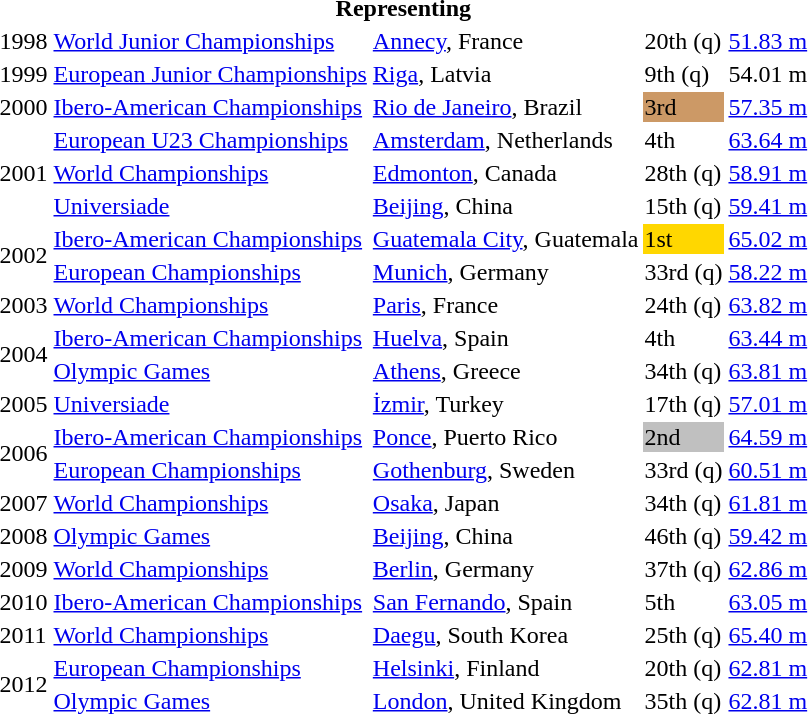<table>
<tr>
<th colspan="5">Representing </th>
</tr>
<tr>
<td>1998</td>
<td><a href='#'>World Junior Championships</a></td>
<td><a href='#'>Annecy</a>, France</td>
<td>20th (q)</td>
<td><a href='#'>51.83 m</a></td>
</tr>
<tr>
<td>1999</td>
<td><a href='#'>European Junior Championships</a></td>
<td><a href='#'>Riga</a>, Latvia</td>
<td>9th (q)</td>
<td>54.01 m</td>
</tr>
<tr>
<td>2000</td>
<td><a href='#'>Ibero-American Championships</a></td>
<td><a href='#'>Rio de Janeiro</a>, Brazil</td>
<td bgcolor=cc9966>3rd</td>
<td><a href='#'>57.35 m</a></td>
</tr>
<tr>
<td rowspan=3>2001</td>
<td><a href='#'>European U23 Championships</a></td>
<td><a href='#'>Amsterdam</a>, Netherlands</td>
<td>4th</td>
<td><a href='#'>63.64 m</a></td>
</tr>
<tr>
<td><a href='#'>World Championships</a></td>
<td><a href='#'>Edmonton</a>, Canada</td>
<td>28th (q)</td>
<td><a href='#'>58.91 m</a></td>
</tr>
<tr>
<td><a href='#'>Universiade</a></td>
<td><a href='#'>Beijing</a>, China</td>
<td>15th (q)</td>
<td><a href='#'>59.41 m</a></td>
</tr>
<tr>
<td rowspan=2>2002</td>
<td><a href='#'>Ibero-American Championships</a></td>
<td><a href='#'>Guatemala City</a>, Guatemala</td>
<td bgcolor=gold>1st</td>
<td><a href='#'>65.02 m</a></td>
</tr>
<tr>
<td><a href='#'>European Championships</a></td>
<td><a href='#'>Munich</a>, Germany</td>
<td>33rd (q)</td>
<td><a href='#'>58.22 m</a></td>
</tr>
<tr>
<td>2003</td>
<td><a href='#'>World Championships</a></td>
<td><a href='#'>Paris</a>, France</td>
<td>24th (q)</td>
<td><a href='#'>63.82 m</a></td>
</tr>
<tr>
<td rowspan=2>2004</td>
<td><a href='#'>Ibero-American Championships</a></td>
<td><a href='#'>Huelva</a>, Spain</td>
<td>4th</td>
<td><a href='#'>63.44 m</a></td>
</tr>
<tr>
<td><a href='#'>Olympic Games</a></td>
<td><a href='#'>Athens</a>, Greece</td>
<td>34th (q)</td>
<td><a href='#'>63.81 m</a></td>
</tr>
<tr>
<td>2005</td>
<td><a href='#'>Universiade</a></td>
<td><a href='#'>İzmir</a>, Turkey</td>
<td>17th (q)</td>
<td><a href='#'>57.01 m</a></td>
</tr>
<tr>
<td rowspan=2>2006</td>
<td><a href='#'>Ibero-American Championships</a></td>
<td><a href='#'>Ponce</a>, Puerto Rico</td>
<td bgcolor=silver>2nd</td>
<td><a href='#'>64.59 m</a></td>
</tr>
<tr>
<td><a href='#'>European Championships</a></td>
<td><a href='#'>Gothenburg</a>, Sweden</td>
<td>33rd (q)</td>
<td><a href='#'>60.51 m</a></td>
</tr>
<tr>
<td>2007</td>
<td><a href='#'>World Championships</a></td>
<td><a href='#'>Osaka</a>, Japan</td>
<td>34th (q)</td>
<td><a href='#'>61.81 m</a></td>
</tr>
<tr>
<td>2008</td>
<td><a href='#'>Olympic Games</a></td>
<td><a href='#'>Beijing</a>, China</td>
<td>46th (q)</td>
<td><a href='#'>59.42 m</a></td>
</tr>
<tr>
<td>2009</td>
<td><a href='#'>World Championships</a></td>
<td><a href='#'>Berlin</a>, Germany</td>
<td>37th (q)</td>
<td><a href='#'>62.86 m</a></td>
</tr>
<tr>
<td>2010</td>
<td><a href='#'>Ibero-American Championships</a></td>
<td><a href='#'>San Fernando</a>, Spain</td>
<td>5th</td>
<td><a href='#'>63.05 m</a></td>
</tr>
<tr>
<td>2011</td>
<td><a href='#'>World Championships</a></td>
<td><a href='#'>Daegu</a>, South Korea</td>
<td>25th (q)</td>
<td><a href='#'>65.40 m</a></td>
</tr>
<tr>
<td rowspan=2>2012</td>
<td><a href='#'>European Championships</a></td>
<td><a href='#'>Helsinki</a>, Finland</td>
<td>20th (q)</td>
<td><a href='#'>62.81 m</a></td>
</tr>
<tr>
<td><a href='#'>Olympic Games</a></td>
<td><a href='#'>London</a>, United Kingdom</td>
<td>35th (q)</td>
<td><a href='#'>62.81 m</a></td>
</tr>
</table>
